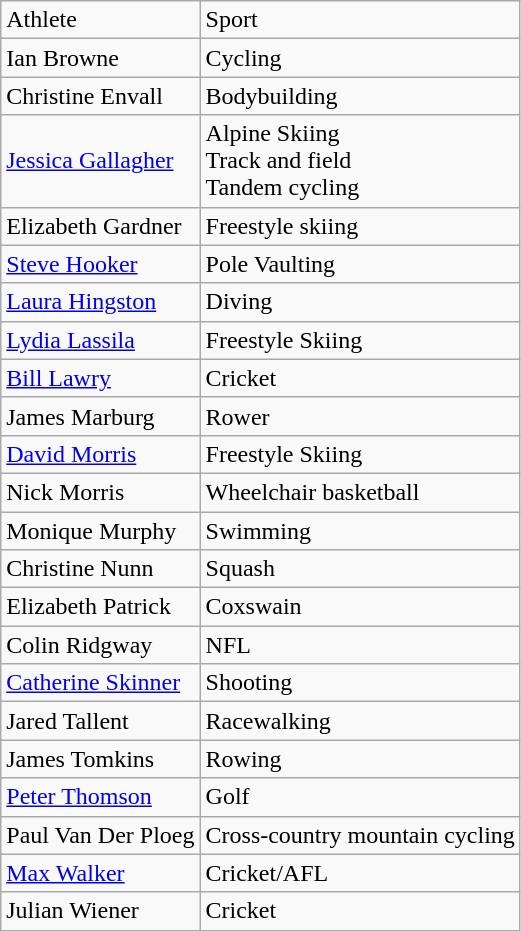<table class="wikitable">
<tr>
<td>Athlete</td>
<td>Sport</td>
</tr>
<tr>
<td>Ian Browne</td>
<td>Cycling</td>
</tr>
<tr>
<td>Christine Envall</td>
<td>Bodybuilding</td>
</tr>
<tr>
<td><a href='#'>Jessica Gallagher</a></td>
<td>Alpine Skiing<br>Track and field<br>Tandem cycling</td>
</tr>
<tr>
<td>Elizabeth Gardner</td>
<td>Freestyle skiing</td>
</tr>
<tr>
<td><a href='#'>Steve Hooker</a></td>
<td>Pole Vaulting</td>
</tr>
<tr>
<td><a href='#'>Laura Hingston</a></td>
<td>Diving</td>
</tr>
<tr>
<td><a href='#'>Lydia Lassila</a></td>
<td>Freestyle Skiing</td>
</tr>
<tr>
<td><a href='#'>Bill Lawry</a></td>
<td>Cricket</td>
</tr>
<tr>
<td>James Marburg</td>
<td>Rower</td>
</tr>
<tr>
<td><a href='#'>David Morris</a></td>
<td>Freestyle Skiing</td>
</tr>
<tr>
<td>Nick Morris</td>
<td>Wheelchair basketball</td>
</tr>
<tr>
<td>Monique Murphy</td>
<td>Swimming</td>
</tr>
<tr>
<td>Christine Nunn</td>
<td>Squash</td>
</tr>
<tr>
<td>Elizabeth Patrick</td>
<td>Coxswain</td>
</tr>
<tr>
<td>Colin Ridgway</td>
<td>NFL</td>
</tr>
<tr>
<td><a href='#'>Catherine Skinner</a></td>
<td>Shooting</td>
</tr>
<tr>
<td>Jared Tallent</td>
<td>Racewalking</td>
</tr>
<tr>
<td>James Tomkins</td>
<td>Rowing</td>
</tr>
<tr>
<td><a href='#'>Peter Thomson</a></td>
<td>Golf</td>
</tr>
<tr>
<td>Paul Van Der Ploeg</td>
<td>Cross-country mountain cycling</td>
</tr>
<tr>
<td><a href='#'>Max Walker</a></td>
<td>Cricket/AFL</td>
</tr>
<tr>
<td>Julian Wiener</td>
<td>Cricket</td>
</tr>
</table>
